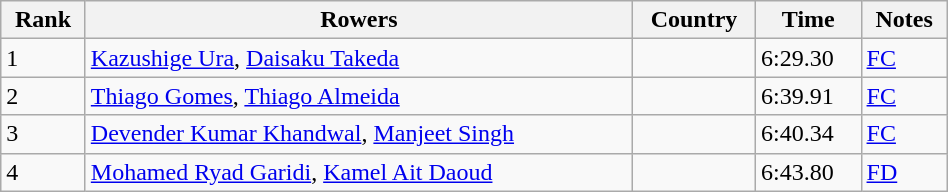<table class="wikitable sortable" width=50%>
<tr>
<th>Rank</th>
<th>Rowers</th>
<th>Country</th>
<th>Time</th>
<th>Notes</th>
</tr>
<tr>
<td>1</td>
<td><a href='#'>Kazushige Ura</a>, <a href='#'>Daisaku Takeda</a></td>
<td></td>
<td>6:29.30</td>
<td><a href='#'>FC</a></td>
</tr>
<tr>
<td>2</td>
<td><a href='#'>Thiago Gomes</a>, <a href='#'>Thiago Almeida</a></td>
<td></td>
<td>6:39.91</td>
<td><a href='#'>FC</a></td>
</tr>
<tr>
<td>3</td>
<td><a href='#'>Devender Kumar Khandwal</a>, <a href='#'>Manjeet Singh</a></td>
<td></td>
<td>6:40.34</td>
<td><a href='#'>FC</a></td>
</tr>
<tr>
<td>4</td>
<td><a href='#'>Mohamed Ryad Garidi</a>, <a href='#'>Kamel Ait Daoud</a></td>
<td></td>
<td>6:43.80</td>
<td><a href='#'>FD</a></td>
</tr>
</table>
